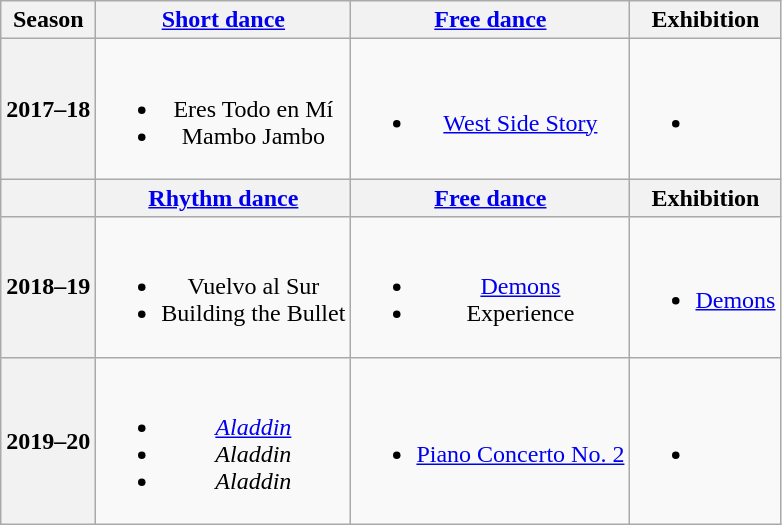<table class=wikitable style=text-align:center>
<tr>
<th>Season</th>
<th><a href='#'>Short dance</a></th>
<th><a href='#'>Free dance</a></th>
<th>Exhibition</th>
</tr>
<tr>
<th>2017–18 <br></th>
<td><br><ul><li> Eres Todo en Mí <br></li><li> Mambo Jambo <br></li></ul></td>
<td><br><ul><li><a href='#'>West Side Story</a> <br></li></ul></td>
<td><br><ul><li></li></ul></td>
</tr>
<tr>
<th></th>
<th><a href='#'>Rhythm dance</a></th>
<th><a href='#'>Free dance</a></th>
<th>Exhibition</th>
</tr>
<tr>
<th>2018–19 <br> </th>
<td><br><ul><li> Vuelvo al Sur <br></li><li> Building the Bullet <br></li></ul></td>
<td><br><ul><li><a href='#'>Demons</a> <br></li><li>Experience <br></li></ul></td>
<td><br><ul><li><a href='#'>Demons</a> <br></li></ul></td>
</tr>
<tr>
<th>2019–20 <br> </th>
<td><br><ul><li> <em><a href='#'>Aladdin</a></em> <br></li><li> <em>Aladdin</em> <br></li><li> <em>Aladdin</em> <br></li></ul></td>
<td><br><ul><li><a href='#'>Piano Concerto No. 2</a><br></li></ul></td>
<td><br><ul><li></li></ul></td>
</tr>
</table>
